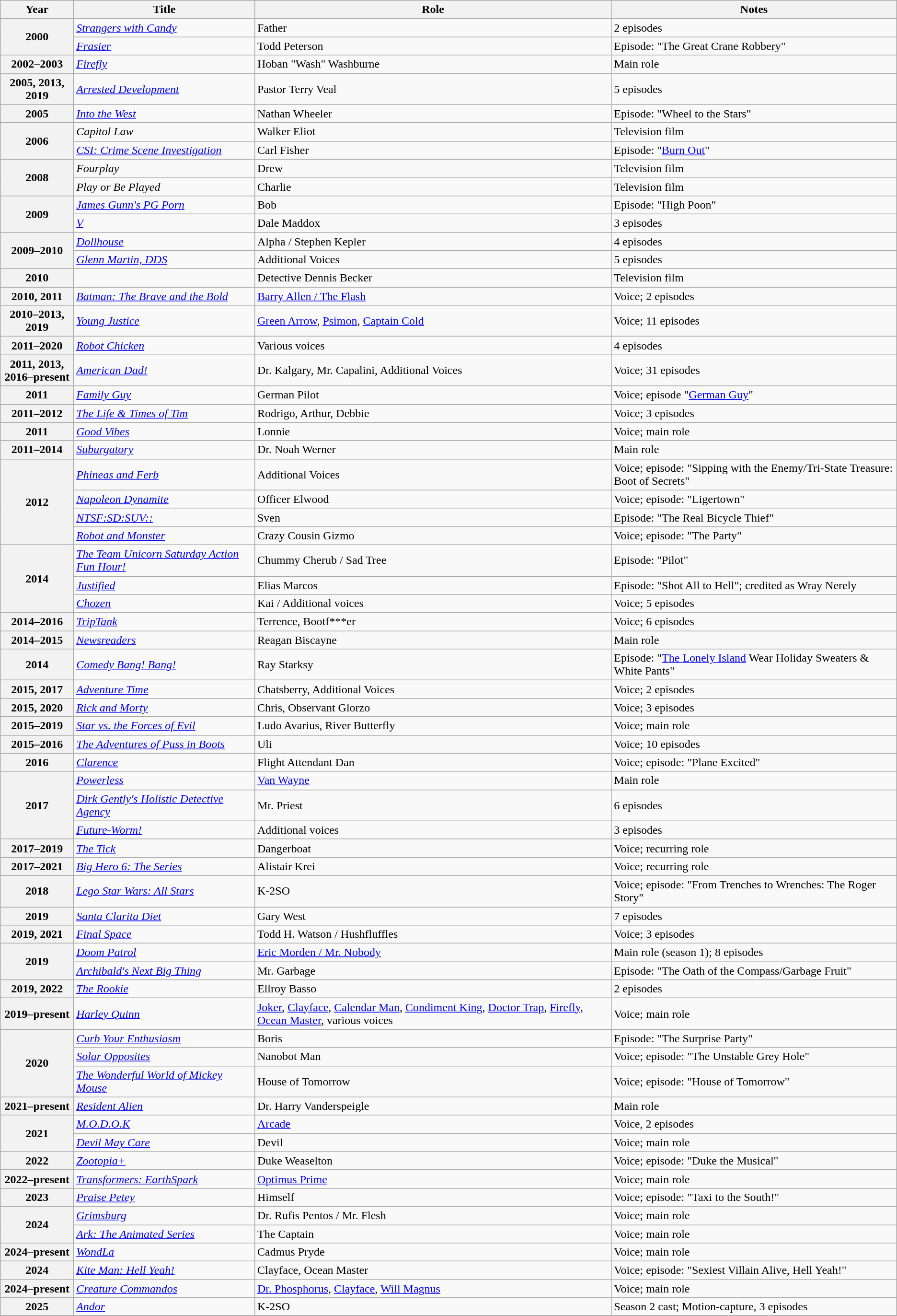<table class="wikitable plainrowheaders sortable">
<tr>
<th scope="col">Year</th>
<th scope="col">Title</th>
<th scope="col">Role</th>
<th scope="col" class=unsortable>Notes</th>
</tr>
<tr>
<th scope="row" rowspan="2">2000</th>
<td><em><a href='#'>Strangers with Candy</a></em></td>
<td>Father</td>
<td>2 episodes</td>
</tr>
<tr>
<td><em><a href='#'>Frasier</a></em></td>
<td>Todd Peterson</td>
<td>Episode: "The Great Crane Robbery"</td>
</tr>
<tr>
<th scope="row">2002–2003</th>
<td><em><a href='#'>Firefly</a></em></td>
<td>Hoban "Wash" Washburne</td>
<td>Main role</td>
</tr>
<tr>
<th scope="row">2005, 2013, 2019</th>
<td><em><a href='#'>Arrested Development</a></em></td>
<td>Pastor Terry Veal</td>
<td>5 episodes</td>
</tr>
<tr>
<th scope="row">2005</th>
<td><em><a href='#'>Into the West</a></em></td>
<td>Nathan Wheeler</td>
<td>Episode: "Wheel to the Stars"</td>
</tr>
<tr>
<th scope="row" rowspan="2">2006</th>
<td><em>Capitol Law</em></td>
<td>Walker Eliot</td>
<td>Television film</td>
</tr>
<tr>
<td><em><a href='#'>CSI: Crime Scene Investigation</a></em></td>
<td>Carl Fisher</td>
<td>Episode: "<a href='#'>Burn Out</a>"</td>
</tr>
<tr>
<th scope="row" rowspan="2">2008</th>
<td><em>Fourplay</em></td>
<td>Drew</td>
<td>Television film</td>
</tr>
<tr>
<td><em>Play or Be Played</em></td>
<td>Charlie</td>
<td>Television film</td>
</tr>
<tr>
<th scope="row" rowspan="2">2009</th>
<td><em><a href='#'>James Gunn's PG Porn</a></em></td>
<td>Bob</td>
<td>Episode: "High Poon"</td>
</tr>
<tr>
<td><em><a href='#'>V</a></em></td>
<td>Dale Maddox</td>
<td>3 episodes</td>
</tr>
<tr>
<th scope="row" rowspan="2">2009–2010</th>
<td><em><a href='#'>Dollhouse</a></em></td>
<td>Alpha / Stephen Kepler</td>
<td>4 episodes</td>
</tr>
<tr>
<td><em><a href='#'>Glenn Martin, DDS</a></em></td>
<td>Additional Voices</td>
<td>5 episodes</td>
</tr>
<tr>
<th scope="row">2010</th>
<td><em></em></td>
<td>Detective Dennis Becker</td>
<td>Television film</td>
</tr>
<tr>
<th scope="row">2010, 2011</th>
<td><em><a href='#'>Batman: The Brave and the Bold</a></em></td>
<td><a href='#'>Barry Allen / The Flash</a></td>
<td>Voice; 2 episodes</td>
</tr>
<tr>
<th scope="row">2010–2013, 2019</th>
<td><em><a href='#'>Young Justice</a></em></td>
<td><a href='#'>Green Arrow</a>, <a href='#'>Psimon</a>, <a href='#'>Captain Cold</a></td>
<td>Voice; 11 episodes</td>
</tr>
<tr>
<th scope="row">2011–2020</th>
<td><em><a href='#'>Robot Chicken</a></em></td>
<td>Various voices</td>
<td>4 episodes</td>
</tr>
<tr>
<th scope="row">2011, 2013,<br>2016–present</th>
<td><em><a href='#'>American Dad!</a></em></td>
<td>Dr. Kalgary, Mr. Capalini, Additional Voices</td>
<td>Voice; 31 episodes</td>
</tr>
<tr>
<th scope="row">2011</th>
<td><em><a href='#'>Family Guy</a></em></td>
<td>German Pilot</td>
<td>Voice; episode "<a href='#'>German Guy</a>"</td>
</tr>
<tr>
<th scope="row">2011–2012</th>
<td data-sort-value="Life & Times of Tim, The"><em><a href='#'>The Life & Times of Tim</a></em></td>
<td>Rodrigo, Arthur, Debbie</td>
<td>Voice; 3 episodes</td>
</tr>
<tr>
<th scope="row">2011</th>
<td><em><a href='#'>Good Vibes</a></em></td>
<td>Lonnie</td>
<td>Voice; main role</td>
</tr>
<tr>
<th scope="row">2011–2014</th>
<td><em><a href='#'>Suburgatory</a></em></td>
<td>Dr. Noah Werner</td>
<td>Main role</td>
</tr>
<tr>
<th scope="row" rowspan="4">2012</th>
<td><em><a href='#'>Phineas and Ferb</a></em></td>
<td>Additional Voices</td>
<td>Voice; episode: "Sipping with the Enemy/Tri-State Treasure: Boot of Secrets"</td>
</tr>
<tr>
<td><em><a href='#'>Napoleon Dynamite</a></em></td>
<td>Officer Elwood</td>
<td>Voice; episode: "Ligertown"</td>
</tr>
<tr>
<td><em><a href='#'>NTSF:SD:SUV::</a></em></td>
<td>Sven</td>
<td>Episode: "The Real Bicycle Thief"</td>
</tr>
<tr>
<td><em><a href='#'>Robot and Monster</a></em></td>
<td>Crazy Cousin Gizmo</td>
<td>Voice; episode: "The Party"</td>
</tr>
<tr>
<th scope="row" rowspan="3">2014</th>
<td><em><a href='#'>The Team Unicorn Saturday Action Fun Hour!</a></em></td>
<td>Chummy Cherub / Sad Tree</td>
<td>Episode: "Pilot"</td>
</tr>
<tr>
<td><em><a href='#'>Justified</a></em></td>
<td>Elias Marcos</td>
<td>Episode: "Shot All to Hell"; credited as Wray Nerely</td>
</tr>
<tr>
<td><em><a href='#'>Chozen</a></em></td>
<td>Kai / Additional voices</td>
<td>Voice; 5 episodes</td>
</tr>
<tr>
<th scope="row">2014–2016</th>
<td><em><a href='#'>TripTank</a></em></td>
<td>Terrence, Bootf***er</td>
<td>Voice; 6 episodes</td>
</tr>
<tr>
<th scope="row">2014–2015</th>
<td><em><a href='#'>Newsreaders</a></em></td>
<td>Reagan Biscayne</td>
<td>Main role</td>
</tr>
<tr>
<th scope="row">2014</th>
<td><em><a href='#'>Comedy Bang! Bang!</a></em></td>
<td>Ray Starksy</td>
<td>Episode: "<a href='#'>The Lonely Island</a> Wear Holiday Sweaters & White Pants"</td>
</tr>
<tr>
<th scope="row">2015, 2017</th>
<td><em><a href='#'>Adventure Time</a></em></td>
<td>Chatsberry, Additional Voices</td>
<td>Voice; 2 episodes</td>
</tr>
<tr>
<th scope="row">2015, 2020</th>
<td><em><a href='#'>Rick and Morty</a></em></td>
<td>Chris, Observant Glorzo</td>
<td>Voice; 3 episodes</td>
</tr>
<tr>
<th scope="row">2015–2019</th>
<td><em><a href='#'>Star vs. the Forces of Evil</a></em></td>
<td>Ludo Avarius, River Butterfly</td>
<td>Voice; main role</td>
</tr>
<tr>
<th scope="row">2015–2016</th>
<td data-sort-value="Adventures of Puss in Boots, The"><em><a href='#'>The Adventures of Puss in Boots</a></em></td>
<td>Uli</td>
<td>Voice; 10 episodes</td>
</tr>
<tr>
<th scope="row">2016</th>
<td><em><a href='#'>Clarence</a></em></td>
<td>Flight Attendant Dan</td>
<td>Voice; episode: "Plane Excited"</td>
</tr>
<tr>
<th scope="row" rowspan="3">2017</th>
<td><em><a href='#'>Powerless</a></em></td>
<td><a href='#'>Van Wayne</a></td>
<td>Main role</td>
</tr>
<tr>
<td><em><a href='#'>Dirk Gently's Holistic Detective Agency</a></em></td>
<td>Mr. Priest</td>
<td>6 episodes</td>
</tr>
<tr>
<td><em><a href='#'>Future-Worm!</a></em></td>
<td>Additional voices</td>
<td>3 episodes</td>
</tr>
<tr>
<th scope="row">2017–2019</th>
<td data-sort-value="Tick, The"><em><a href='#'>The Tick</a></em></td>
<td>Dangerboat</td>
<td>Voice; recurring role</td>
</tr>
<tr>
<th scope="row">2017–2021</th>
<td><em><a href='#'>Big Hero 6: The Series</a></em></td>
<td>Alistair Krei</td>
<td>Voice; recurring role</td>
</tr>
<tr>
<th scope="row">2018</th>
<td><em><a href='#'>Lego Star Wars: All Stars</a></em></td>
<td>K-2SO</td>
<td>Voice; episode: "From Trenches to Wrenches: The Roger Story"</td>
</tr>
<tr>
<th scope="row">2019</th>
<td><em><a href='#'>Santa Clarita Diet</a></em></td>
<td>Gary West</td>
<td>7 episodes</td>
</tr>
<tr>
<th scope="row">2019, 2021</th>
<td><em><a href='#'>Final Space</a></em></td>
<td>Todd H. Watson / Hushfluffles</td>
<td>Voice; 3 episodes</td>
</tr>
<tr>
<th rowspan="2" scope="row">2019</th>
<td><em><a href='#'>Doom Patrol</a></em></td>
<td><a href='#'>Eric Morden / Mr. Nobody</a></td>
<td>Main role (season 1); 8 episodes</td>
</tr>
<tr>
<td><em><a href='#'>Archibald's Next Big Thing</a></em></td>
<td>Mr. Garbage</td>
<td>Episode: "The Oath of the Compass/Garbage Fruit"</td>
</tr>
<tr>
<th scope="row">2019, 2022</th>
<td data-sort-value="Rookie, The"><em><a href='#'>The Rookie</a></em></td>
<td>Ellroy Basso</td>
<td>2 episodes</td>
</tr>
<tr>
<th scope="row">2019–present</th>
<td><em><a href='#'>Harley Quinn</a></em></td>
<td><a href='#'>Joker</a>, <a href='#'>Clayface</a>, <a href='#'>Calendar Man</a>, <a href='#'>Condiment King</a>, <a href='#'>Doctor Trap</a>, <a href='#'>Firefly</a>, <a href='#'>Ocean Master</a>, various voices</td>
<td>Voice; main role</td>
</tr>
<tr>
<th scope="row" rowspan="3">2020</th>
<td><em><a href='#'>Curb Your Enthusiasm</a></em></td>
<td>Boris</td>
<td>Episode: "The Surprise Party"</td>
</tr>
<tr>
<td><em><a href='#'>Solar Opposites</a></em></td>
<td>Nanobot Man</td>
<td>Voice; episode: "The Unstable Grey Hole"</td>
</tr>
<tr>
<td data-sort-value="Wonderful World of Mickey Mouse, The"><em><a href='#'>The Wonderful World of Mickey Mouse</a></em></td>
<td>House of Tomorrow</td>
<td>Voice; episode: "House of Tomorrow"</td>
</tr>
<tr>
<th scope="row">2021–present</th>
<td><em><a href='#'>Resident Alien</a></em></td>
<td>Dr. Harry Vanderspeigle</td>
<td>Main role</td>
</tr>
<tr>
<th scope="row" rowspan="2">2021</th>
<td><em><a href='#'>M.O.D.O.K</a></em></td>
<td><a href='#'>Arcade</a></td>
<td>Voice, 2 episodes</td>
</tr>
<tr>
<td><em><a href='#'>Devil May Care</a></em></td>
<td>Devil</td>
<td>Voice; main role</td>
</tr>
<tr>
<th scope="row">2022</th>
<td><em><a href='#'>Zootopia+</a></em></td>
<td>Duke Weaselton</td>
<td>Voice; episode: "Duke the Musical"</td>
</tr>
<tr>
<th scope="row">2022–present</th>
<td><em><a href='#'>Transformers: EarthSpark</a></em></td>
<td><a href='#'>Optimus Prime</a></td>
<td>Voice; main role</td>
</tr>
<tr>
<th scope="row">2023</th>
<td><em><a href='#'>Praise Petey</a></em></td>
<td>Himself</td>
<td>Voice; episode: "Taxi to the South!"</td>
</tr>
<tr>
<th rowspan="2" scope="row">2024</th>
<td><em><a href='#'>Grimsburg</a></em></td>
<td>Dr. Rufis Pentos / Mr. Flesh</td>
<td>Voice; main role</td>
</tr>
<tr>
<td><em><a href='#'>Ark: The Animated Series</a></em></td>
<td>The Captain</td>
<td>Voice; main role</td>
</tr>
<tr>
<th scope="row">2024–present</th>
<td><em><a href='#'>WondLa</a></em></td>
<td>Cadmus Pryde</td>
<td>Voice; main role</td>
</tr>
<tr>
<th scope="row">2024</th>
<td><em><a href='#'>Kite Man: Hell Yeah!</a></em></td>
<td>Clayface, Ocean Master</td>
<td>Voice; episode: "Sexiest Villain Alive, Hell Yeah!" </td>
</tr>
<tr>
<th scope="row">2024–present</th>
<td><em><a href='#'>Creature Commandos</a></em></td>
<td><a href='#'>Dr. Phosphorus</a>, <a href='#'>Clayface</a>, <a href='#'>Will Magnus</a></td>
<td>Voice; main role</td>
</tr>
<tr>
<th scope="row">2025</th>
<td><em><a href='#'>Andor</a></em></td>
<td>K-2SO</td>
<td>Season 2 cast; Motion-capture, 3 episodes</td>
</tr>
<tr>
</tr>
</table>
